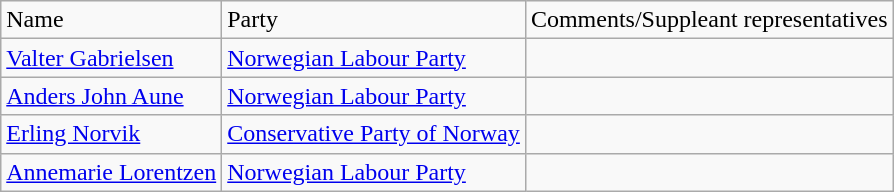<table class="wikitable">
<tr>
<td>Name</td>
<td>Party</td>
<td>Comments/Suppleant representatives</td>
</tr>
<tr>
<td><a href='#'>Valter Gabrielsen</a></td>
<td><a href='#'>Norwegian Labour Party</a></td>
<td></td>
</tr>
<tr>
<td><a href='#'>Anders John Aune</a></td>
<td><a href='#'>Norwegian Labour Party</a></td>
<td></td>
</tr>
<tr>
<td><a href='#'>Erling Norvik</a></td>
<td><a href='#'>Conservative Party of Norway</a></td>
<td></td>
</tr>
<tr>
<td><a href='#'>Annemarie Lorentzen</a></td>
<td><a href='#'>Norwegian Labour Party</a></td>
<td></td>
</tr>
</table>
